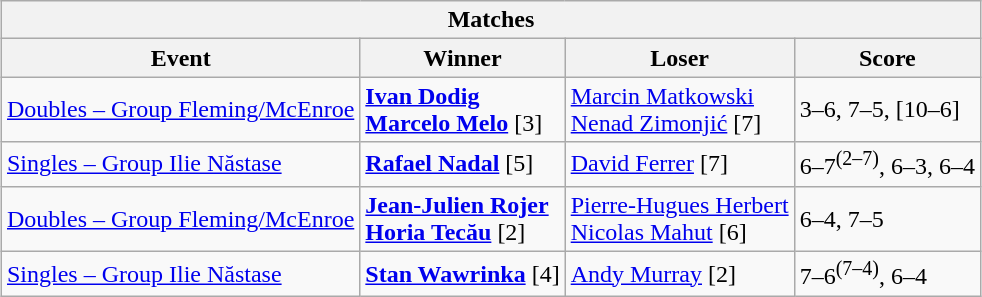<table class="wikitable collapsible uncollapsed" style="margin:1em auto;">
<tr>
<th colspan=4>Matches</th>
</tr>
<tr>
<th>Event</th>
<th>Winner</th>
<th>Loser</th>
<th>Score</th>
</tr>
<tr align=left>
<td><a href='#'>Doubles – Group Fleming/McEnroe</a></td>
<td> <strong><a href='#'>Ivan Dodig</a></strong> <br>  <strong><a href='#'>Marcelo Melo</a></strong> [3]</td>
<td> <a href='#'>Marcin Matkowski</a> <br>  <a href='#'>Nenad Zimonjić</a> [7]</td>
<td>3–6, 7–5, [10–6]</td>
</tr>
<tr align=left>
<td><a href='#'>Singles – Group Ilie Năstase</a></td>
<td> <strong><a href='#'>Rafael Nadal</a></strong> [5]</td>
<td> <a href='#'>David Ferrer</a> [7]</td>
<td>6–7<sup>(2–7)</sup>, 6–3, 6–4</td>
</tr>
<tr align=left>
<td><a href='#'>Doubles – Group Fleming/McEnroe</a></td>
<td> <strong><a href='#'>Jean-Julien Rojer</a></strong> <br>  <strong><a href='#'>Horia Tecău</a></strong> [2]</td>
<td> <a href='#'>Pierre-Hugues Herbert</a> <br>  <a href='#'>Nicolas Mahut</a> [6]</td>
<td>6–4, 7–5</td>
</tr>
<tr align=left>
<td><a href='#'>Singles – Group Ilie Năstase</a></td>
<td> <strong><a href='#'>Stan Wawrinka</a></strong> [4]</td>
<td> <a href='#'>Andy Murray</a> [2]</td>
<td>7–6<sup>(7–4)</sup>, 6–4</td>
</tr>
</table>
